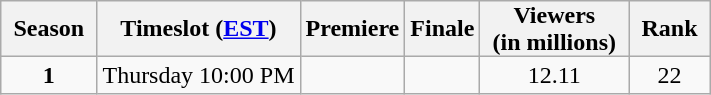<table style="text-align:center;" class="wikitable sortable">
<tr>
<th style="padding:0 8px;">Season</th>
<th style="padding:0 8px;">Timeslot (<a href='#'>EST</a>)</th>
<th>Premiere</th>
<th>Finale</th>
<th style="padding:0 8px;">Viewers<br>(in millions)</th>
<th style="padding:0 8px;">Rank</th>
</tr>
<tr>
<td><strong>1</strong></td>
<td>Thursday 10:00 PM</td>
<td style="padding: 0px 8px"></td>
<td style="padding: 0px 8px"></td>
<td>12.11</td>
<td>22</td>
</tr>
</table>
